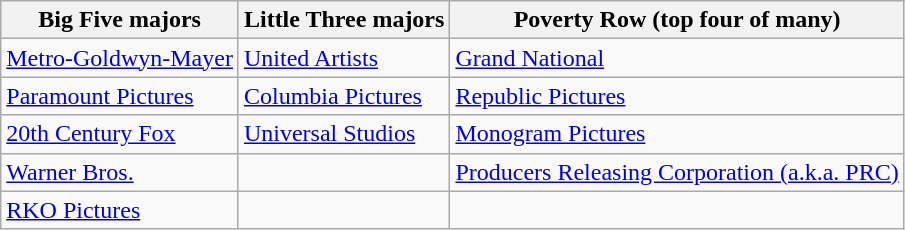<table class="wikitable">
<tr>
<th>Big Five majors</th>
<th>Little Three majors</th>
<th>Poverty Row (top four of many)</th>
</tr>
<tr>
<td><a href='#'>Metro-Goldwyn-Mayer</a></td>
<td><a href='#'>United Artists</a></td>
<td><a href='#'>Grand National</a></td>
</tr>
<tr>
<td><a href='#'>Paramount Pictures</a></td>
<td><a href='#'>Columbia Pictures</a></td>
<td><a href='#'>Republic Pictures</a></td>
</tr>
<tr>
<td><a href='#'>20th Century Fox</a></td>
<td><a href='#'>Universal Studios</a></td>
<td><a href='#'>Monogram Pictures</a></td>
</tr>
<tr>
<td><a href='#'>Warner Bros.</a></td>
<td></td>
<td><a href='#'>Producers Releasing Corporation (a.k.a. PRC)</a></td>
</tr>
<tr>
<td><a href='#'>RKO Pictures</a></td>
<td></td>
<td></td>
</tr>
</table>
